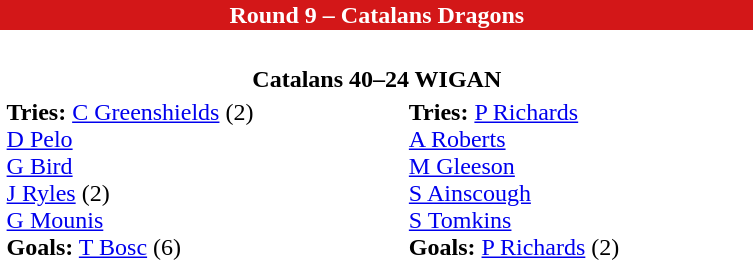<table class="toccolours collapsible collapsed" border="0" align="right" width="40%" style="margin:1em;">
<tr>
<th colspan=2 style="background:#D31718; color:#FFFFFF;">Round 9 – Catalans Dragons</th>
</tr>
<tr>
<td><br><table border=0 width=100%>
<tr>
<th colspan=2>Catalans 40–24 WIGAN</th>
</tr>
<tr>
<td><strong>Tries:</strong> <a href='#'>C Greenshields</a> (2)<br><a href='#'>D Pelo</a><br><a href='#'>G Bird</a><br><a href='#'>J Ryles</a> (2)<br><a href='#'>G Mounis</a><br><strong>Goals:</strong> <a href='#'>T Bosc</a> (6)</td>
<td><strong>Tries:</strong> <a href='#'>P Richards</a><br><a href='#'>A Roberts</a><br><a href='#'>M Gleeson</a><br><a href='#'>S Ainscough</a><br><a href='#'>S Tomkins</a><br><strong>Goals:</strong> <a href='#'>P Richards</a> (2)</td>
</tr>
</table>
</td>
</tr>
</table>
